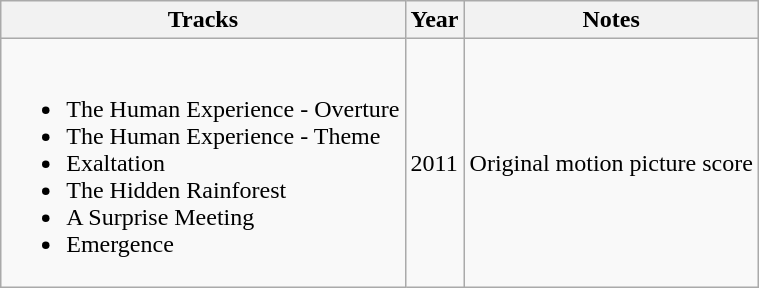<table class="wikitable sortable">
<tr>
<th>Tracks</th>
<th>Year</th>
<th>Notes</th>
</tr>
<tr>
<td><br><ul><li>The Human Experience - Overture</li><li>The Human Experience - Theme</li><li>Exaltation</li><li>The Hidden Rainforest</li><li>A Surprise Meeting</li><li>Emergence</li></ul></td>
<td>2011</td>
<td>Original motion picture score</td>
</tr>
</table>
